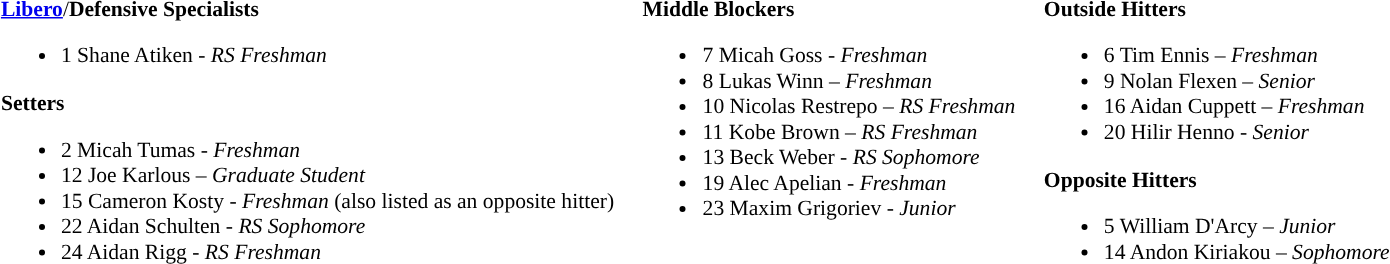<table class="toccolours" style="border-collapse:collapse; font-size:90%;">
<tr>
<td colspan=7></td>
</tr>
<tr>
</tr>
<tr>
<td width="03"> </td>
<td valign="top"><br><strong><a href='#'>Libero</a></strong>/<strong>Defensive Specialists</strong><ul><li>1 Shane Atiken - <em> RS Freshman</em></li></ul><strong>Setters</strong><ul><li>2 Micah Tumas - <em>Freshman</em></li><li>12 Joe Karlous – <em>Graduate Student</em></li><li>15 Cameron Kosty - <em>Freshman</em> (also listed as an opposite hitter)</li><li>22 Aidan Schulten - <em>RS Sophomore</em></li><li>24 Aidan Rigg - <em> RS Freshman</em></li></ul></td>
<td width="15"> </td>
<td valign="top"><br><strong>Middle Blockers</strong><ul><li>7 Micah Goss - <em>Freshman</em></li><li>8 Lukas Winn – <em>Freshman</em></li><li>10 Nicolas Restrepo – <em> RS Freshman</em></li><li>11 Kobe Brown – <em> RS Freshman</em></li><li>13 Beck Weber - <em> RS Sophomore</em></li><li>19 Alec Apelian - <em>Freshman</em></li><li>23 Maxim Grigoriev - <em>Junior</em></li></ul></td>
<td width="15"> </td>
<td valign="top"><br><strong>Outside Hitters</strong><ul><li>6 Tim Ennis – <em>Freshman</em></li><li>9 Nolan Flexen – <em>Senior</em></li><li>16 Aidan Cuppett – <em>Freshman</em></li><li>20 Hilir Henno - <em>Senior</em></li></ul><strong>Opposite Hitters</strong><ul><li>5 William D'Arcy – <em>Junior</em></li><li>14 Andon Kiriakou – <em>Sophomore</em></li></ul></td>
</tr>
</table>
